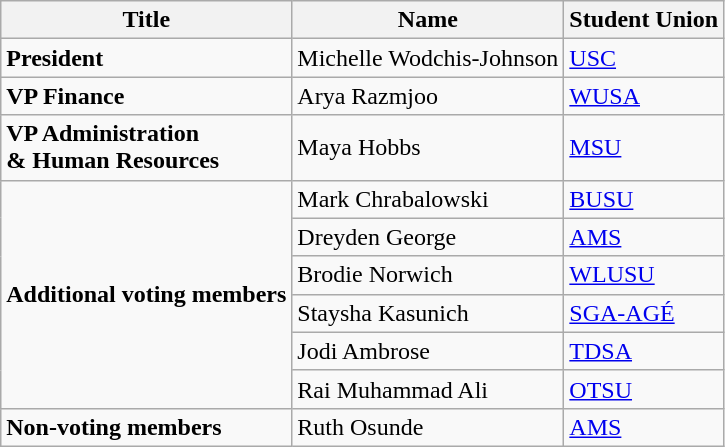<table class="wikitable">
<tr>
<th>Title</th>
<th>Name</th>
<th>Student Union</th>
</tr>
<tr>
<td><strong>President</strong></td>
<td>Michelle Wodchis-Johnson</td>
<td><a href='#'>USC</a></td>
</tr>
<tr>
<td><strong>VP Finance</strong></td>
<td>Arya Razmjoo</td>
<td><a href='#'>WUSA</a></td>
</tr>
<tr>
<td><strong>VP Administration<br>& Human Resources</strong></td>
<td>Maya Hobbs</td>
<td><a href='#'>MSU</a></td>
</tr>
<tr>
<td rowspan=6><strong>Additional voting members</strong></td>
<td>Mark Chrabalowski</td>
<td><a href='#'>BUSU</a></td>
</tr>
<tr>
<td>Dreyden George</td>
<td><a href='#'>AMS</a></td>
</tr>
<tr>
<td>Brodie Norwich</td>
<td><a href='#'>WLUSU</a></td>
</tr>
<tr>
<td>Staysha Kasunich</td>
<td><a href='#'>SGA-AGÉ</a></td>
</tr>
<tr>
<td>Jodi Ambrose</td>
<td><a href='#'>TDSA</a></td>
</tr>
<tr>
<td>Rai Muhammad Ali</td>
<td><a href='#'>OTSU</a></td>
</tr>
<tr>
<td rowspan=1><strong>Non-voting members</strong></td>
<td>Ruth Osunde</td>
<td><a href='#'>AMS</a></td>
</tr>
</table>
